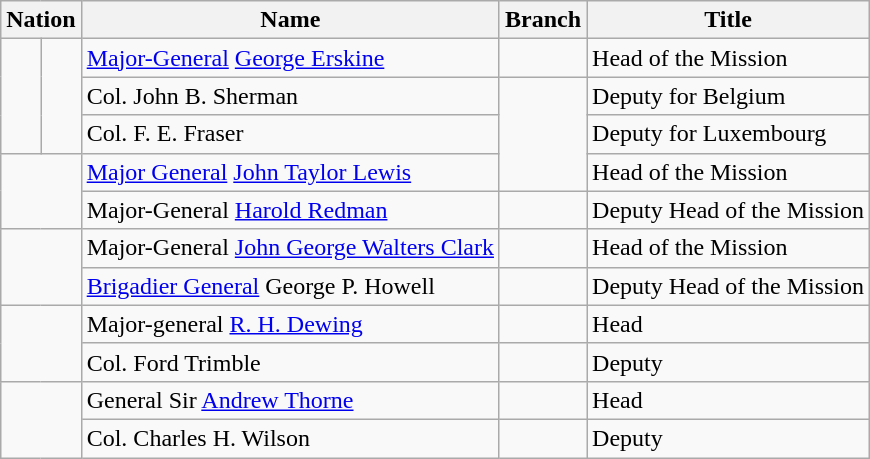<table class="wikitable">
<tr>
<th colspan="2">Nation</th>
<th>Name</th>
<th>Branch</th>
<th>Title</th>
</tr>
<tr>
<td rowspan="3"></td>
<td rowspan="3"></td>
<td><a href='#'>Major-General</a> <a href='#'>George Erskine</a></td>
<td></td>
<td>Head of the Mission</td>
</tr>
<tr>
<td>Col. John B. Sherman</td>
<td rowspan="3"></td>
<td>Deputy for Belgium</td>
</tr>
<tr>
<td>Col. F. E. Fraser</td>
<td>Deputy for Luxembourg</td>
</tr>
<tr>
<td colspan="2" rowspan="2"></td>
<td><a href='#'>Major General</a> <a href='#'>John Taylor Lewis</a></td>
<td>Head of the Mission</td>
</tr>
<tr>
<td>Major-General <a href='#'>Harold Redman</a></td>
<td></td>
<td>Deputy Head of the Mission</td>
</tr>
<tr>
<td colspan="2" rowspan="2"></td>
<td>Major-General <a href='#'>John George Walters Clark</a></td>
<td></td>
<td>Head of the Mission</td>
</tr>
<tr>
<td><a href='#'>Brigadier General</a> George P. Howell</td>
<td></td>
<td>Deputy Head of the Mission</td>
</tr>
<tr>
<td colspan="2" rowspan="2"></td>
<td>Major-general <a href='#'>R. H. Dewing</a></td>
<td></td>
<td>Head</td>
</tr>
<tr>
<td>Col. Ford Trimble</td>
<td></td>
<td>Deputy</td>
</tr>
<tr>
<td colspan="2" rowspan="2"></td>
<td>General Sir <a href='#'>Andrew Thorne</a></td>
<td></td>
<td>Head</td>
</tr>
<tr>
<td>Col. Charles H. Wilson</td>
<td></td>
<td>Deputy</td>
</tr>
</table>
